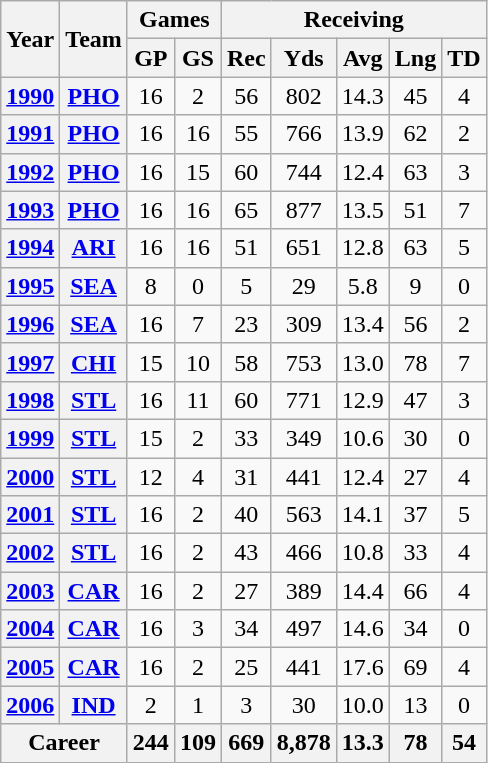<table class="wikitable" style="text-align: center;">
<tr>
<th rowspan="2">Year</th>
<th rowspan="2">Team</th>
<th colspan="2">Games</th>
<th colspan="5">Receiving</th>
</tr>
<tr>
<th>GP</th>
<th>GS</th>
<th>Rec</th>
<th>Yds</th>
<th>Avg</th>
<th>Lng</th>
<th>TD</th>
</tr>
<tr>
<th><a href='#'>1990</a></th>
<th><a href='#'>PHO</a></th>
<td>16</td>
<td>2</td>
<td>56</td>
<td>802</td>
<td>14.3</td>
<td>45</td>
<td>4</td>
</tr>
<tr>
<th><a href='#'>1991</a></th>
<th><a href='#'>PHO</a></th>
<td>16</td>
<td>16</td>
<td>55</td>
<td>766</td>
<td>13.9</td>
<td>62</td>
<td>2</td>
</tr>
<tr>
<th><a href='#'>1992</a></th>
<th><a href='#'>PHO</a></th>
<td>16</td>
<td>15</td>
<td>60</td>
<td>744</td>
<td>12.4</td>
<td>63</td>
<td>3</td>
</tr>
<tr>
<th><a href='#'>1993</a></th>
<th><a href='#'>PHO</a></th>
<td>16</td>
<td>16</td>
<td>65</td>
<td>877</td>
<td>13.5</td>
<td>51</td>
<td>7</td>
</tr>
<tr>
<th><a href='#'>1994</a></th>
<th><a href='#'>ARI</a></th>
<td>16</td>
<td>16</td>
<td>51</td>
<td>651</td>
<td>12.8</td>
<td>63</td>
<td>5</td>
</tr>
<tr>
<th><a href='#'>1995</a></th>
<th><a href='#'>SEA</a></th>
<td>8</td>
<td>0</td>
<td>5</td>
<td>29</td>
<td>5.8</td>
<td>9</td>
<td>0</td>
</tr>
<tr>
<th><a href='#'>1996</a></th>
<th><a href='#'>SEA</a></th>
<td>16</td>
<td>7</td>
<td>23</td>
<td>309</td>
<td>13.4</td>
<td>56</td>
<td>2</td>
</tr>
<tr>
<th><a href='#'>1997</a></th>
<th><a href='#'>CHI</a></th>
<td>15</td>
<td>10</td>
<td>58</td>
<td>753</td>
<td>13.0</td>
<td>78</td>
<td>7</td>
</tr>
<tr>
<th><a href='#'>1998</a></th>
<th><a href='#'>STL</a></th>
<td>16</td>
<td>11</td>
<td>60</td>
<td>771</td>
<td>12.9</td>
<td>47</td>
<td>3</td>
</tr>
<tr>
<th><a href='#'>1999</a></th>
<th><a href='#'>STL</a></th>
<td>15</td>
<td>2</td>
<td>33</td>
<td>349</td>
<td>10.6</td>
<td>30</td>
<td>0</td>
</tr>
<tr>
<th><a href='#'>2000</a></th>
<th><a href='#'>STL</a></th>
<td>12</td>
<td>4</td>
<td>31</td>
<td>441</td>
<td>12.4</td>
<td>27</td>
<td>4</td>
</tr>
<tr>
<th><a href='#'>2001</a></th>
<th><a href='#'>STL</a></th>
<td>16</td>
<td>2</td>
<td>40</td>
<td>563</td>
<td>14.1</td>
<td>37</td>
<td>5</td>
</tr>
<tr>
<th><a href='#'>2002</a></th>
<th><a href='#'>STL</a></th>
<td>16</td>
<td>2</td>
<td>43</td>
<td>466</td>
<td>10.8</td>
<td>33</td>
<td>4</td>
</tr>
<tr>
<th><a href='#'>2003</a></th>
<th><a href='#'>CAR</a></th>
<td>16</td>
<td>2</td>
<td>27</td>
<td>389</td>
<td>14.4</td>
<td>66</td>
<td>4</td>
</tr>
<tr>
<th><a href='#'>2004</a></th>
<th><a href='#'>CAR</a></th>
<td>16</td>
<td>3</td>
<td>34</td>
<td>497</td>
<td>14.6</td>
<td>34</td>
<td>0</td>
</tr>
<tr>
<th><a href='#'>2005</a></th>
<th><a href='#'>CAR</a></th>
<td>16</td>
<td>2</td>
<td>25</td>
<td>441</td>
<td>17.6</td>
<td>69</td>
<td>4</td>
</tr>
<tr>
<th><a href='#'>2006</a></th>
<th><a href='#'>IND</a></th>
<td>2</td>
<td>1</td>
<td>3</td>
<td>30</td>
<td>10.0</td>
<td>13</td>
<td>0</td>
</tr>
<tr>
<th colspan="2">Career</th>
<th>244</th>
<th>109</th>
<th>669</th>
<th>8,878</th>
<th>13.3</th>
<th>78</th>
<th>54</th>
</tr>
</table>
